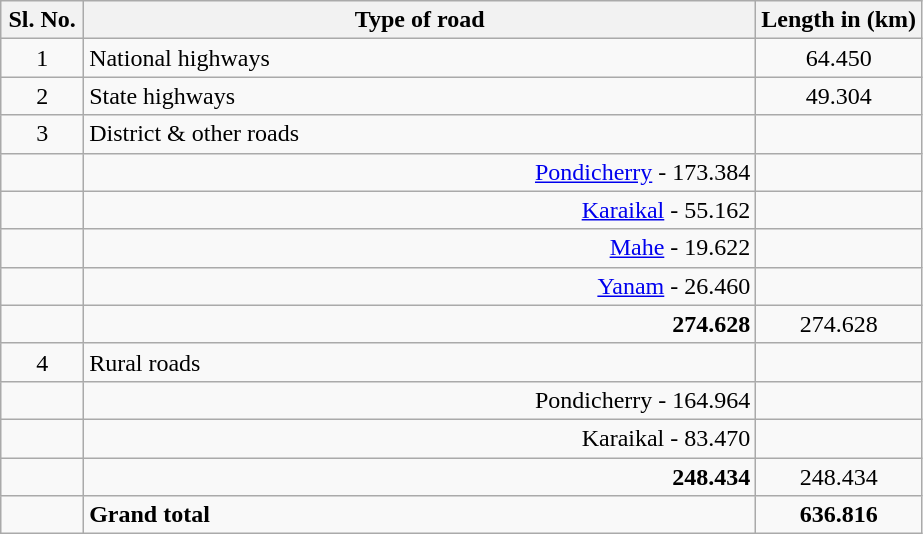<table class="wikitable">
<tr>
<th align="center">Sl. No.</th>
<th align="center">Type of road</th>
<th align="center">Length in (km)</th>
</tr>
<tr>
<td width="9%" align="center">1</td>
<td width="73%">National highways</td>
<td width="18%" align="center">64.450</td>
</tr>
<tr>
<td width="9%" align="center">2</td>
<td width="73%">State highways</td>
<td width="18%" align="center">49.304</td>
</tr>
<tr>
<td width="9%" align="center">3</td>
<td width="73%">District & other roads</td>
<td width="18%" align="center"> </td>
</tr>
<tr>
<td width="9%" align="center"> </td>
<td width="73%" align="right"><a href='#'>Pondicherry</a> - 173.384</td>
<td width="18%" align="center"> </td>
</tr>
<tr>
<td width="9%" align="center"> </td>
<td width="73%" align="right"><a href='#'>Karaikal</a> - 55.162</td>
<td width="18%" align="center"> </td>
</tr>
<tr>
<td width="9%" align="center"> </td>
<td width="73%" align="right"><a href='#'>Mahe</a> - 19.622</td>
<td width="18%" align="center"> </td>
</tr>
<tr>
<td width="9%" align="center"> </td>
<td width="73%" align="right"><a href='#'>Yanam</a> - 26.460</td>
<td width="18%" align="center"> </td>
</tr>
<tr>
<td width="9%" align="center"> </td>
<td width="73%" align="right"><strong>274.628</strong></td>
<td width="18%" align="center">274.628</td>
</tr>
<tr>
<td width="9%" align="center">4</td>
<td width="73%">Rural roads</td>
<td width="18%" align="center"> </td>
</tr>
<tr>
<td width="9%" align="center"></td>
<td width="73%" align="right">Pondicherry - 164.964</td>
<td width="18%" align="center"> </td>
</tr>
<tr>
<td width="9%" align="center"> </td>
<td width="73%" align="right">Karaikal - 83.470</td>
<td width="18%" align="center"> </td>
</tr>
<tr>
<td width="9%" align="center"> </td>
<td width="73%" align="right"><strong>248.434</strong></td>
<td width="18%" align="center">248.434</td>
</tr>
<tr>
<td width="9%" align="center"> </td>
<td width="73%"><strong>Grand total</strong></td>
<td width="18%" align="center"><strong>636.816</strong></td>
</tr>
</table>
